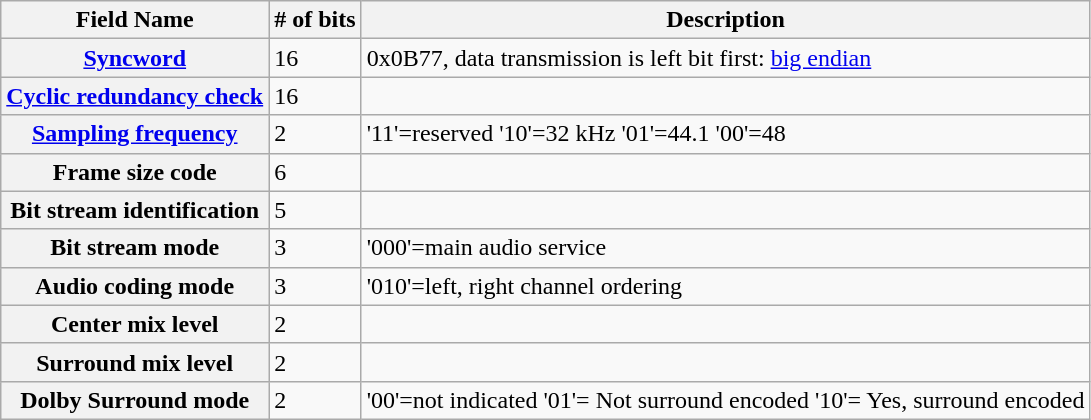<table class="wikitable">
<tr>
<th>Field Name</th>
<th># of bits</th>
<th>Description</th>
</tr>
<tr>
<th><a href='#'>Syncword</a></th>
<td>16</td>
<td>0x0B77, data transmission is left bit first: <a href='#'>big endian</a></td>
</tr>
<tr>
<th><a href='#'>Cyclic redundancy check</a></th>
<td>16</td>
<td></td>
</tr>
<tr>
<th><a href='#'>Sampling frequency</a></th>
<td>2</td>
<td>'11'=reserved '10'=32 kHz '01'=44.1 '00'=48</td>
</tr>
<tr>
<th>Frame size code</th>
<td>6</td>
<td></td>
</tr>
<tr>
<th>Bit stream identification</th>
<td>5</td>
<td></td>
</tr>
<tr>
<th>Bit stream mode</th>
<td>3</td>
<td>'000'=main audio service</td>
</tr>
<tr>
<th>Audio coding mode</th>
<td>3</td>
<td>'010'=left, right channel ordering</td>
</tr>
<tr>
<th>Center mix level</th>
<td>2</td>
<td></td>
</tr>
<tr>
<th>Surround mix level</th>
<td>2</td>
<td></td>
</tr>
<tr>
<th>Dolby Surround mode</th>
<td>2</td>
<td>'00'=not indicated '01'= Not surround encoded '10'= Yes, surround encoded</td>
</tr>
</table>
